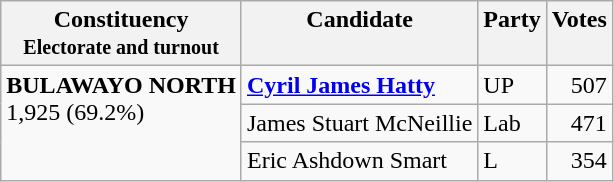<table class="wikitable">
<tr>
<th align="left">Constituency<br><small>Electorate and turnout</small></th>
<th align="center" valign="top">Candidate</th>
<th align="center" valign="top">Party</th>
<th align="center" valign="top">Votes</th>
</tr>
<tr>
<td valign="top" rowspan="3"><strong>BULAWAYO NORTH</strong><br>1,925 (69.2%)</td>
<td align="left"><strong><a href='#'>Cyril James Hatty</a></strong></td>
<td align="left">UP</td>
<td align="right">507</td>
</tr>
<tr>
<td align="left">James Stuart McNeillie</td>
<td align="left">Lab</td>
<td align="right">471</td>
</tr>
<tr>
<td align="left">Eric Ashdown Smart</td>
<td align="left">L</td>
<td align="right">354</td>
</tr>
</table>
